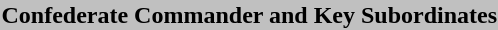<table style="align:left; margin-left:1em">
<tr>
<th bgcolor="#c0c0c0"><strong>Confederate Commander and Key Subordinates</strong></th>
</tr>
<tr>
<td></td>
</tr>
</table>
